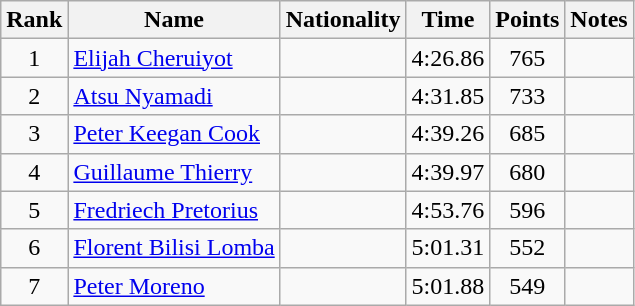<table class="wikitable sortable" style="text-align:center">
<tr>
<th>Rank</th>
<th>Name</th>
<th>Nationality</th>
<th>Time</th>
<th>Points</th>
<th>Notes</th>
</tr>
<tr>
<td>1</td>
<td align="left"><a href='#'>Elijah Cheruiyot</a></td>
<td align=left></td>
<td>4:26.86</td>
<td>765</td>
<td></td>
</tr>
<tr>
<td>2</td>
<td align="left"><a href='#'>Atsu Nyamadi</a></td>
<td align=left></td>
<td>4:31.85</td>
<td>733</td>
<td></td>
</tr>
<tr>
<td>3</td>
<td align="left"><a href='#'>Peter Keegan Cook</a></td>
<td align=left></td>
<td>4:39.26</td>
<td>685</td>
<td></td>
</tr>
<tr>
<td>4</td>
<td align="left"><a href='#'>Guillaume Thierry</a></td>
<td align=left></td>
<td>4:39.97</td>
<td>680</td>
<td></td>
</tr>
<tr>
<td>5</td>
<td align="left"><a href='#'>Fredriech Pretorius</a></td>
<td align=left></td>
<td>4:53.76</td>
<td>596</td>
<td></td>
</tr>
<tr>
<td>6</td>
<td align="left"><a href='#'>Florent Bilisi Lomba</a></td>
<td align=left></td>
<td>5:01.31</td>
<td>552</td>
<td></td>
</tr>
<tr>
<td>7</td>
<td align="left"><a href='#'>Peter Moreno</a></td>
<td align=left></td>
<td>5:01.88</td>
<td>549</td>
<td></td>
</tr>
</table>
